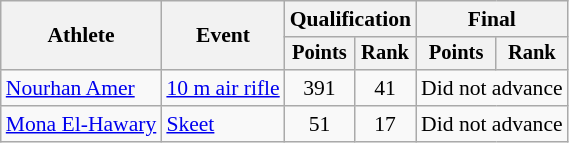<table class="wikitable" style="font-size:90%">
<tr>
<th scope="col" rowspan=2>Athlete</th>
<th scope="col" rowspan=2>Event</th>
<th scope="col" colspan=2>Qualification</th>
<th scope="col" colspan=2>Final</th>
</tr>
<tr style="font-size:95%">
<th scope="col">Points</th>
<th scope="col">Rank</th>
<th scope="col">Points</th>
<th scope="col">Rank</th>
</tr>
<tr align=center>
<td align=left><a href='#'>Nourhan Amer</a></td>
<td align=left><a href='#'>10 m air rifle</a></td>
<td>391</td>
<td>41</td>
<td colspan=2>Did not advance</td>
</tr>
<tr align=center>
<td align=left><a href='#'>Mona El-Hawary</a></td>
<td align=left><a href='#'>Skeet</a></td>
<td>51</td>
<td>17</td>
<td colspan=2>Did not advance</td>
</tr>
</table>
